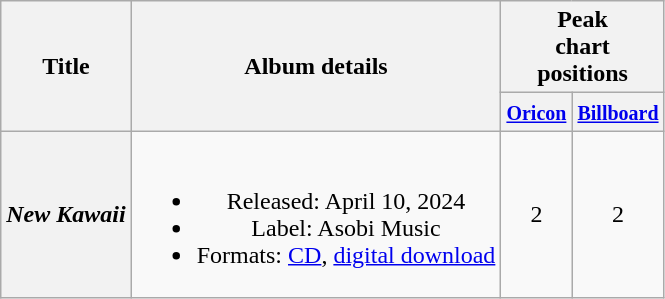<table class="wikitable plainrowheaders" style="text-align:center;">
<tr>
<th scope="col" rowspan="2">Title</th>
<th scope="col" rowspan="2">Album details</th>
<th scope="col" colspan="2">Peak <br> chart <br> positions</th>
</tr>
<tr>
<th scope="col"><small><a href='#'>Oricon</a></small><br></th>
<th scope="col" colspan="1"><small><a href='#'>Billboard</a></small><br></th>
</tr>
<tr>
<th scope="row"><em>New Kawaii</em></th>
<td><br><ul><li>Released: April 10, 2024</li><li>Label: Asobi Music</li><li>Formats: <a href='#'>CD</a>, <a href='#'>digital download</a></li></ul></td>
<td>2</td>
<td>2</td>
</tr>
</table>
